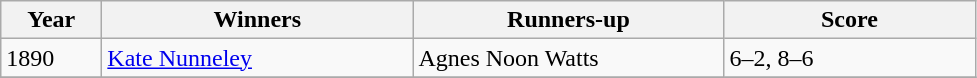<table class="wikitable sortable">
<tr>
<th style="width:60px;">Year</th>
<th style="width:200px;">Winners</th>
<th style="width:200px;">Runners-up</th>
<th style="width:160px;">Score</th>
</tr>
<tr>
<td>1890</td>
<td> <a href='#'>Kate Nunneley</a></td>
<td> Agnes Noon Watts</td>
<td>6–2, 8–6</td>
</tr>
<tr>
</tr>
</table>
